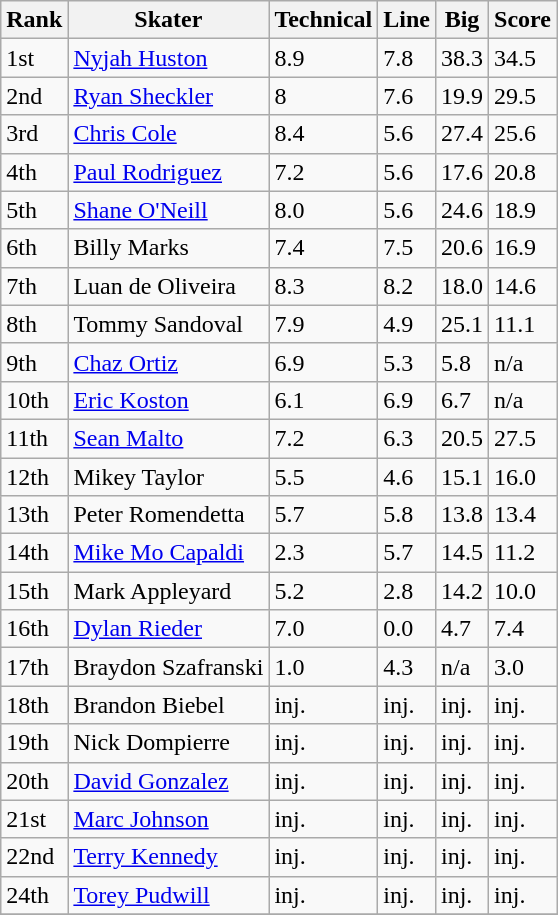<table class="wikitable">
<tr>
<th>Rank</th>
<th>Skater</th>
<th>Technical</th>
<th>Line</th>
<th>Big</th>
<th>Score</th>
</tr>
<tr>
<td>1st</td>
<td><a href='#'>Nyjah Huston</a></td>
<td>8.9</td>
<td>7.8</td>
<td>38.3</td>
<td>34.5</td>
</tr>
<tr>
<td>2nd</td>
<td><a href='#'>Ryan Sheckler</a></td>
<td>8</td>
<td>7.6</td>
<td>19.9</td>
<td>29.5</td>
</tr>
<tr>
<td>3rd</td>
<td><a href='#'>Chris Cole</a></td>
<td>8.4</td>
<td>5.6</td>
<td>27.4</td>
<td>25.6</td>
</tr>
<tr>
<td>4th</td>
<td><a href='#'>Paul Rodriguez</a></td>
<td>7.2</td>
<td>5.6</td>
<td>17.6</td>
<td>20.8</td>
</tr>
<tr>
<td>5th</td>
<td><a href='#'>Shane O'Neill</a></td>
<td>8.0</td>
<td>5.6</td>
<td>24.6</td>
<td>18.9</td>
</tr>
<tr>
<td>6th</td>
<td>Billy Marks</td>
<td>7.4</td>
<td>7.5</td>
<td>20.6</td>
<td>16.9</td>
</tr>
<tr>
<td>7th</td>
<td>Luan de Oliveira</td>
<td>8.3</td>
<td>8.2</td>
<td>18.0</td>
<td>14.6</td>
</tr>
<tr>
<td>8th</td>
<td>Tommy Sandoval</td>
<td>7.9</td>
<td>4.9</td>
<td>25.1</td>
<td>11.1</td>
</tr>
<tr>
<td>9th</td>
<td><a href='#'>Chaz Ortiz</a></td>
<td>6.9</td>
<td>5.3</td>
<td>5.8</td>
<td>n/a</td>
</tr>
<tr>
<td>10th</td>
<td><a href='#'>Eric Koston</a></td>
<td>6.1</td>
<td>6.9</td>
<td>6.7</td>
<td>n/a</td>
</tr>
<tr>
<td>11th</td>
<td><a href='#'>Sean Malto</a></td>
<td>7.2</td>
<td>6.3</td>
<td>20.5</td>
<td>27.5</td>
</tr>
<tr>
<td>12th</td>
<td>Mikey Taylor</td>
<td>5.5</td>
<td>4.6</td>
<td>15.1</td>
<td>16.0</td>
</tr>
<tr>
<td>13th</td>
<td>Peter Romendetta</td>
<td>5.7</td>
<td>5.8</td>
<td>13.8</td>
<td>13.4</td>
</tr>
<tr>
<td>14th</td>
<td><a href='#'>Mike Mo Capaldi</a></td>
<td>2.3</td>
<td>5.7</td>
<td>14.5</td>
<td>11.2</td>
</tr>
<tr>
<td>15th</td>
<td>Mark Appleyard</td>
<td>5.2</td>
<td>2.8</td>
<td>14.2</td>
<td>10.0</td>
</tr>
<tr>
<td>16th</td>
<td><a href='#'>Dylan Rieder</a></td>
<td>7.0</td>
<td>0.0</td>
<td>4.7</td>
<td>7.4</td>
</tr>
<tr>
<td>17th</td>
<td>Braydon Szafranski</td>
<td>1.0</td>
<td>4.3</td>
<td>n/a</td>
<td>3.0</td>
</tr>
<tr>
<td>18th</td>
<td>Brandon Biebel</td>
<td>inj.</td>
<td>inj.</td>
<td>inj.</td>
<td>inj.</td>
</tr>
<tr>
<td>19th</td>
<td>Nick Dompierre</td>
<td>inj.</td>
<td>inj.</td>
<td>inj.</td>
<td>inj.</td>
</tr>
<tr>
<td>20th</td>
<td><a href='#'>David Gonzalez</a></td>
<td>inj.</td>
<td>inj.</td>
<td>inj.</td>
<td>inj.</td>
</tr>
<tr>
<td>21st</td>
<td><a href='#'>Marc Johnson</a></td>
<td>inj.</td>
<td>inj.</td>
<td>inj.</td>
<td>inj.</td>
</tr>
<tr>
<td>22nd</td>
<td><a href='#'>Terry Kennedy</a></td>
<td>inj.</td>
<td>inj.</td>
<td>inj.</td>
<td>inj.</td>
</tr>
<tr>
<td>24th</td>
<td><a href='#'>Torey Pudwill</a></td>
<td>inj.</td>
<td>inj.</td>
<td>inj.</td>
<td>inj.</td>
</tr>
<tr>
</tr>
</table>
